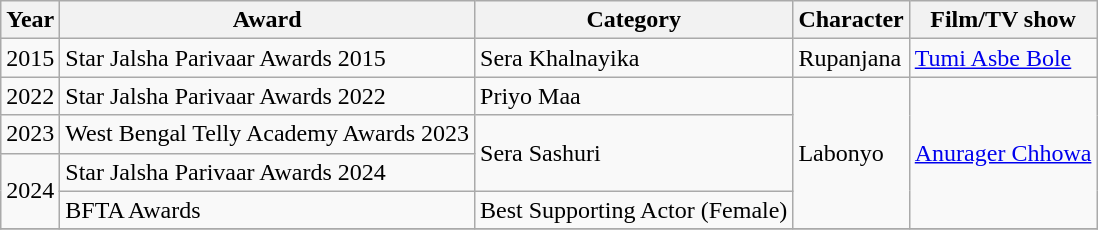<table class="wikitable sortable">
<tr>
<th>Year</th>
<th>Award</th>
<th>Category</th>
<th>Character</th>
<th>Film/TV show</th>
</tr>
<tr>
<td>2015</td>
<td>Star Jalsha Parivaar Awards 2015</td>
<td>Sera Khalnayika</td>
<td>Rupanjana</td>
<td><a href='#'>Tumi Asbe Bole</a></td>
</tr>
<tr>
<td>2022</td>
<td>Star Jalsha Parivaar Awards 2022</td>
<td>Priyo Maa</td>
<td rowspan="4">Labonyo</td>
<td rowspan="4"><a href='#'>Anurager Chhowa</a></td>
</tr>
<tr>
<td>2023</td>
<td>West Bengal Telly Academy Awards 2023</td>
<td rowspan="2">Sera Sashuri</td>
</tr>
<tr>
<td rowspan="2">2024</td>
<td>Star Jalsha Parivaar Awards 2024</td>
</tr>
<tr>
<td>BFTA Awards</td>
<td>Best Supporting Actor (Female)</td>
</tr>
<tr>
</tr>
</table>
